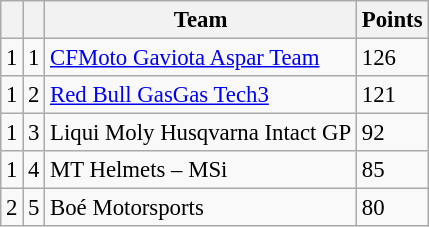<table class="wikitable" style="font-size: 95%;">
<tr>
<th></th>
<th></th>
<th>Team</th>
<th>Points</th>
</tr>
<tr>
<td> 1</td>
<td align=center>1</td>
<td> <a href='#'>CFMoto Gaviota Aspar Team</a></td>
<td align=left>126</td>
</tr>
<tr>
<td> 1</td>
<td align=center>2</td>
<td> <a href='#'>Red Bull GasGas Tech3</a></td>
<td align=left>121</td>
</tr>
<tr>
<td> 1</td>
<td align=center>3</td>
<td> Liqui Moly Husqvarna Intact GP</td>
<td align=left>92</td>
</tr>
<tr>
<td> 1</td>
<td align=center>4</td>
<td> MT Helmets – MSi</td>
<td align=left>85</td>
</tr>
<tr>
<td> 2</td>
<td align=center>5</td>
<td> Boé Motorsports</td>
<td align=left>80</td>
</tr>
</table>
